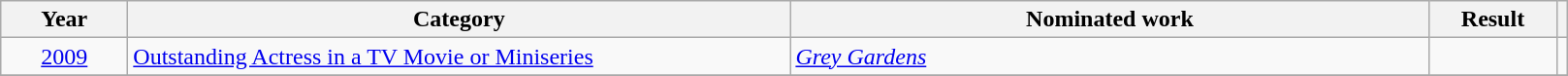<table class=wikitable>
<tr>
<th scope="col" style="width:5em;">Year</th>
<th scope="col" style="width:28em;">Category</th>
<th scope="col" style="width:27em;">Nominated work</th>
<th scope="col" style="width:5em;">Result</th>
<th></th>
</tr>
<tr>
<td style="text-align:center;"><a href='#'>2009</a></td>
<td><a href='#'>Outstanding Actress in a TV Movie or Miniseries</a></td>
<td><em><a href='#'>Grey Gardens</a></em></td>
<td></td>
<td style="text-align:center;"></td>
</tr>
<tr>
</tr>
</table>
